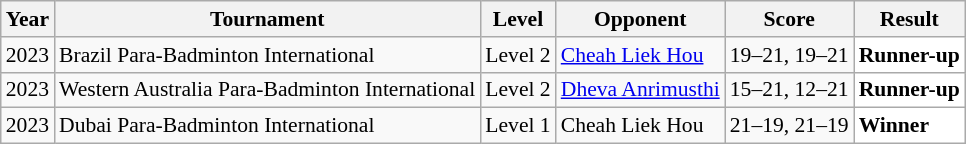<table class="sortable wikitable" style="font-size: 90%;">
<tr>
<th>Year</th>
<th>Tournament</th>
<th>Level</th>
<th>Opponent</th>
<th>Score</th>
<th>Result</th>
</tr>
<tr>
<td align="center">2023</td>
<td align="left">Brazil Para-Badminton International</td>
<td align="left">Level 2</td>
<td align="left"> <a href='#'>Cheah Liek Hou</a></td>
<td align="left">19–21, 19–21</td>
<td style="text-align:left; background:white"> <strong>Runner-up</strong></td>
</tr>
<tr>
<td align="center">2023</td>
<td align="left">Western Australia Para-Badminton International</td>
<td align="left">Level 2</td>
<td align="left"> <a href='#'>Dheva Anrimusthi</a></td>
<td align="left">15–21, 12–21</td>
<td style="text-align:left; background:white"> <strong>Runner-up</strong></td>
</tr>
<tr>
<td align="center">2023</td>
<td align="left">Dubai Para-Badminton International</td>
<td align="left">Level 1</td>
<td align="left"> Cheah Liek Hou</td>
<td align="left">21–19, 21–19</td>
<td style="text-align:left; background:white"> <strong>Winner</strong></td>
</tr>
</table>
